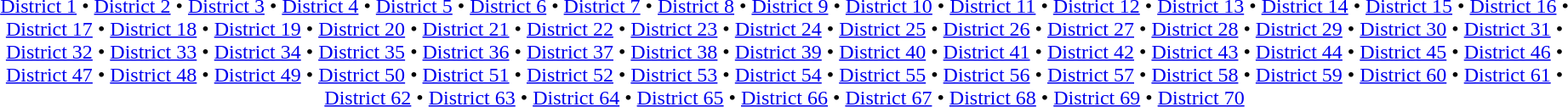<table id=toc class=toc summary=Contents>
<tr>
<td align=center><br><a href='#'>District 1</a> • <a href='#'>District 2</a> • <a href='#'>District 3</a> • <a href='#'>District 4</a> • <a href='#'>District 5</a> • <a href='#'>District 6</a> • <a href='#'>District 7</a> • <a href='#'>District 8</a> • <a href='#'>District 9</a> • <a href='#'>District 10</a> • <a href='#'>District 11</a> • <a href='#'>District 12</a> • <a href='#'>District 13</a> • <a href='#'>District 14</a> • <a href='#'>District 15</a> • <a href='#'>District 16</a> • <a href='#'>District 17</a> • <a href='#'>District 18</a> • <a href='#'>District 19</a> • <a href='#'>District 20</a> • <a href='#'>District 21</a> • <a href='#'>District 22</a> • <a href='#'>District 23</a> • <a href='#'>District 24</a> • <a href='#'>District 25</a> • <a href='#'>District 26</a> • <a href='#'>District 27</a> • <a href='#'>District 28</a> • <a href='#'>District 29</a> • <a href='#'>District 30</a> • <a href='#'>District 31</a> • <a href='#'>District 32</a> • <a href='#'>District 33</a> • <a href='#'>District 34</a> • <a href='#'>District 35</a> • <a href='#'>District 36</a> • <a href='#'>District 37</a> • <a href='#'>District 38</a> • <a href='#'>District 39</a> • <a href='#'>District 40</a> • <a href='#'>District 41</a> • <a href='#'>District 42</a> • <a href='#'>District 43</a> • <a href='#'>District 44</a> • <a href='#'>District 45</a> • <a href='#'>District 46</a> • <a href='#'>District 47</a> • <a href='#'>District 48</a> • <a href='#'>District 49</a> • <a href='#'>District 50</a> • <a href='#'>District 51</a> • <a href='#'>District 52</a> • <a href='#'>District 53</a> • <a href='#'>District 54</a> • <a href='#'>District 55</a> • <a href='#'>District 56</a> • <a href='#'>District 57</a> • <a href='#'>District 58</a> • <a href='#'>District 59</a> • <a href='#'>District 60</a> • <a href='#'>District 61</a> • <a href='#'>District 62</a> • <a href='#'>District 63</a> • <a href='#'>District 64</a> • <a href='#'>District 65</a> • <a href='#'>District 66</a> • <a href='#'>District 67</a> • <a href='#'>District 68</a> • <a href='#'>District 69</a> • <a href='#'>District 70</a></td>
</tr>
</table>
